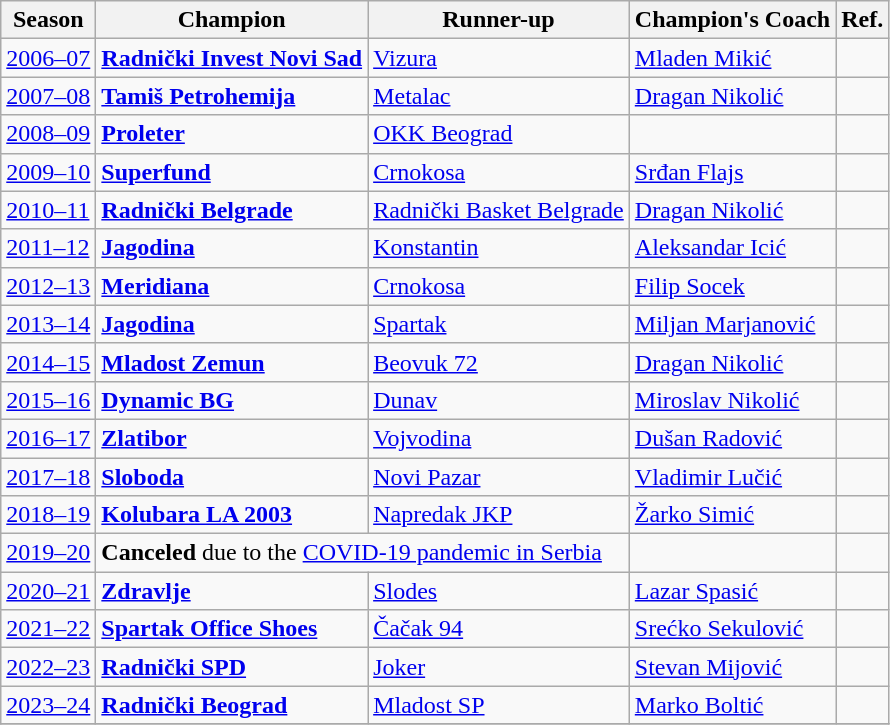<table class="wikitable">
<tr>
<th>Season</th>
<th>Champion</th>
<th>Runner-up</th>
<th>Champion's Coach</th>
<th>Ref.</th>
</tr>
<tr>
<td><a href='#'>2006–07</a></td>
<td><strong><a href='#'>Radnički Invest Novi Sad</a></strong></td>
<td><a href='#'>Vizura</a></td>
<td> <a href='#'>Mladen Mikić</a></td>
<td></td>
</tr>
<tr>
<td><a href='#'>2007–08</a></td>
<td><strong><a href='#'>Tamiš Petrohemija</a></strong></td>
<td><a href='#'>Metalac</a></td>
<td> <a href='#'>Dragan Nikolić</a></td>
<td></td>
</tr>
<tr>
<td><a href='#'>2008–09</a></td>
<td><strong><a href='#'>Proleter</a></strong></td>
<td><a href='#'>OKK Beograd</a></td>
<td></td>
<td></td>
</tr>
<tr>
<td><a href='#'>2009–10</a></td>
<td><strong><a href='#'>Superfund</a></strong></td>
<td><a href='#'>Crnokosa</a></td>
<td> <a href='#'>Srđan Flajs</a></td>
<td></td>
</tr>
<tr>
<td><a href='#'>2010–11</a></td>
<td><strong><a href='#'>Radnički Belgrade</a></strong></td>
<td><a href='#'>Radnički Basket Belgrade</a></td>
<td> <a href='#'>Dragan Nikolić</a></td>
<td></td>
</tr>
<tr>
<td><a href='#'>2011–12</a></td>
<td><strong><a href='#'>Jagodina</a></strong></td>
<td><a href='#'>Konstantin</a></td>
<td> <a href='#'>Aleksandar Icić</a></td>
<td></td>
</tr>
<tr>
<td><a href='#'>2012–13</a></td>
<td><strong><a href='#'>Meridiana</a></strong></td>
<td><a href='#'>Crnokosa</a></td>
<td> <a href='#'>Filip Socek</a></td>
<td></td>
</tr>
<tr>
<td><a href='#'>2013–14</a></td>
<td><strong><a href='#'>Jagodina</a></strong></td>
<td><a href='#'>Spartak</a></td>
<td> <a href='#'>Miljan Marjanović</a></td>
<td></td>
</tr>
<tr>
<td><a href='#'>2014–15</a></td>
<td><strong><a href='#'>Mladost Zemun</a></strong></td>
<td><a href='#'>Beovuk 72</a></td>
<td> <a href='#'>Dragan Nikolić</a></td>
<td></td>
</tr>
<tr>
<td><a href='#'>2015–16</a></td>
<td><strong><a href='#'>Dynamic BG</a></strong></td>
<td><a href='#'>Dunav</a></td>
<td> <a href='#'>Miroslav Nikolić</a></td>
<td></td>
</tr>
<tr>
<td><a href='#'>2016–17</a></td>
<td><strong><a href='#'>Zlatibor</a></strong></td>
<td><a href='#'>Vojvodina</a></td>
<td> <a href='#'>Dušan Radović</a></td>
<td></td>
</tr>
<tr>
<td><a href='#'>2017–18</a></td>
<td><strong><a href='#'>Sloboda</a></strong></td>
<td><a href='#'>Novi Pazar</a></td>
<td> <a href='#'>Vladimir Lučić</a></td>
<td></td>
</tr>
<tr>
<td><a href='#'>2018–19</a></td>
<td><strong><a href='#'>Kolubara LA 2003</a></strong></td>
<td><a href='#'>Napredak JKP</a></td>
<td> <a href='#'>Žarko Simić</a></td>
<td></td>
</tr>
<tr>
<td><a href='#'>2019–20</a></td>
<td colspan=2><strong>Canceled</strong> due to the <a href='#'>COVID-19 pandemic in Serbia</a></td>
<td></td>
<td></td>
</tr>
<tr>
<td><a href='#'>2020–21</a></td>
<td><strong><a href='#'>Zdravlje</a></strong></td>
<td><a href='#'>Slodes</a></td>
<td> <a href='#'>Lazar Spasić</a></td>
<td></td>
</tr>
<tr>
<td><a href='#'>2021–22</a></td>
<td><strong><a href='#'>Spartak Office Shoes</a></strong></td>
<td><a href='#'>Čačak 94</a></td>
<td> <a href='#'>Srećko Sekulović</a></td>
<td></td>
</tr>
<tr>
<td><a href='#'>2022–23</a></td>
<td><strong><a href='#'>Radnički SPD</a></strong></td>
<td><a href='#'>Joker</a></td>
<td> <a href='#'>Stevan Mijović</a></td>
<td></td>
</tr>
<tr>
<td><a href='#'>2023–24</a></td>
<td><strong><a href='#'>Radnički Beograd</a></strong></td>
<td><a href='#'>Mladost SP</a></td>
<td> <a href='#'>Marko Boltić</a></td>
<td></td>
</tr>
<tr>
</tr>
</table>
